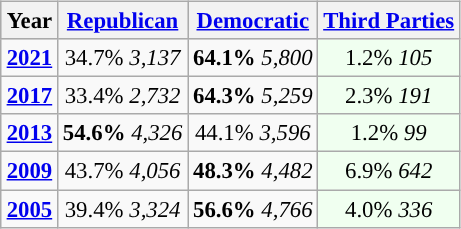<table class="wikitable" style="float:right; font-size:95%;">
<tr bgcolor=lightgrey>
<th>Year</th>
<th><a href='#'>Republican</a></th>
<th><a href='#'>Democratic</a></th>
<th><a href='#'>Third Parties</a></th>
</tr>
<tr>
<td style="text-align:center; "><strong><a href='#'>2021</a></strong></td>
<td style="text-align:center; ">34.7% <em>3,137</em></td>
<td style="text-align:center; "><strong>64.1%</strong> <em>5,800</em></td>
<td style="text-align:center; background:honeyDew;">1.2% <em>105</em></td>
</tr>
<tr>
<td style="text-align:center; "><strong><a href='#'>2017</a></strong></td>
<td style="text-align:center; ">33.4% <em>2,732</em></td>
<td style="text-align:center; "><strong>64.3%</strong> <em>5,259</em></td>
<td style="text-align:center; background:honeyDew;">2.3% <em>191</em></td>
</tr>
<tr>
<td style="text-align:center; "><strong><a href='#'>2013</a></strong></td>
<td style="text-align:center; "><strong>54.6%</strong> <em>4,326</em></td>
<td style="text-align:center; ">44.1%  <em>3,596</em></td>
<td style="text-align:center; background:honeyDew;">1.2% <em>99</em></td>
</tr>
<tr>
<td style="text-align:center; "><strong><a href='#'>2009</a></strong></td>
<td style="text-align:center; ">43.7% <em>4,056</em></td>
<td style="text-align:center; "><strong>48.3%</strong>  <em>4,482</em></td>
<td style="text-align:center; background:honeyDew;">6.9% <em>642</em></td>
</tr>
<tr>
<td style="text-align:center; "><strong><a href='#'>2005</a></strong></td>
<td style="text-align:center; ">39.4% <em>3,324</em></td>
<td style="text-align:center; "><strong>56.6%</strong> <em>4,766</em></td>
<td style="text-align:center; background:honeyDew;">4.0% <em>336</em></td>
</tr>
</table>
